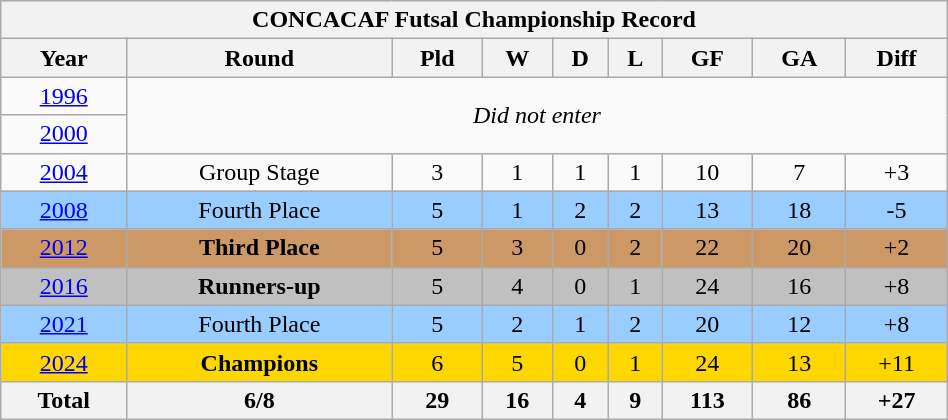<table class="wikitable" width="50%" style="text-align:center;">
<tr>
<th colspan="9">CONCACAF Futsal Championship Record</th>
</tr>
<tr>
<th>Year</th>
<th>Round</th>
<th>Pld</th>
<th>W</th>
<th>D</th>
<th>L</th>
<th>GF</th>
<th>GA</th>
<th>Diff</th>
</tr>
<tr>
<td> <a href='#'>1996</a></td>
<td colspan="8" rowspan="2"><em>Did not enter</em></td>
</tr>
<tr>
<td> <a href='#'>2000</a></td>
</tr>
<tr>
<td> <a href='#'>2004</a></td>
<td>Group Stage</td>
<td>3</td>
<td>1</td>
<td>1</td>
<td>1</td>
<td>10</td>
<td>7</td>
<td>+3</td>
</tr>
<tr bgcolor="#9ACDFF">
<td> <a href='#'>2008</a></td>
<td>Fourth Place</td>
<td>5</td>
<td>1</td>
<td>2</td>
<td>2</td>
<td>13</td>
<td>18</td>
<td>-5</td>
</tr>
<tr bgcolor=#cc9966>
<td> <a href='#'>2012</a></td>
<td><strong>Third Place</strong></td>
<td>5</td>
<td>3</td>
<td>0</td>
<td>2</td>
<td>22</td>
<td>20</td>
<td>+2</td>
</tr>
<tr bgcolor=#C0C0C0>
<td> <a href='#'>2016</a></td>
<td><strong>Runners-up</strong></td>
<td>5</td>
<td>4</td>
<td>0</td>
<td>1</td>
<td>24</td>
<td>16</td>
<td>+8</td>
</tr>
<tr bgcolor="#9ACDFF">
<td> <a href='#'>2021</a></td>
<td>Fourth Place</td>
<td>5</td>
<td>2</td>
<td>1</td>
<td>2</td>
<td>20</td>
<td>12</td>
<td>+8</td>
</tr>
<tr bgcolor="gold">
<td> <a href='#'>2024</a></td>
<td><strong>Champions</strong></td>
<td>6</td>
<td>5</td>
<td>0</td>
<td>1</td>
<td>24</td>
<td>13</td>
<td>+11</td>
</tr>
<tr>
<th>Total</th>
<th>6/8</th>
<th>29</th>
<th>16</th>
<th>4</th>
<th>9</th>
<th>113</th>
<th>86</th>
<th>+27</th>
</tr>
</table>
